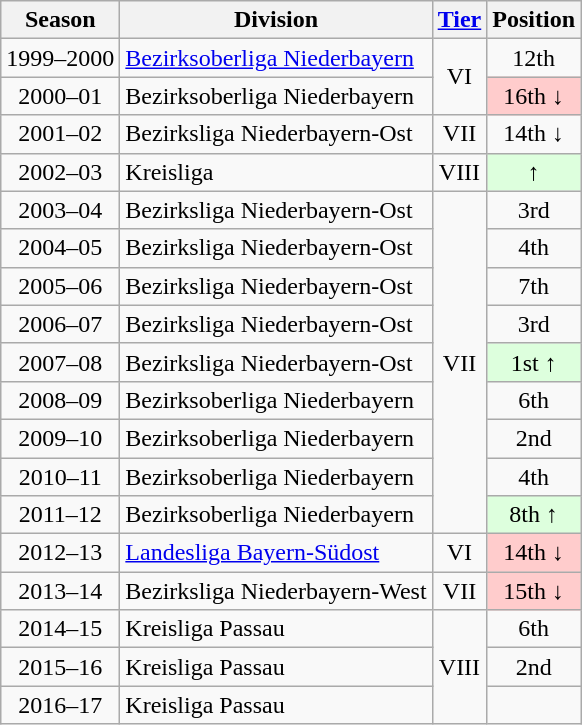<table class="wikitable">
<tr>
<th>Season</th>
<th>Division</th>
<th><a href='#'>Tier</a></th>
<th>Position</th>
</tr>
<tr align="center">
<td>1999–2000</td>
<td align="left"><a href='#'>Bezirksoberliga Niederbayern</a></td>
<td rowspan=2>VI</td>
<td>12th</td>
</tr>
<tr align="center">
<td>2000–01</td>
<td align="left">Bezirksoberliga Niederbayern</td>
<td style="background:#ffcccc">16th ↓</td>
</tr>
<tr align="center">
<td>2001–02</td>
<td align="left">Bezirksliga Niederbayern-Ost</td>
<td>VII</td>
<td>14th ↓</td>
</tr>
<tr align="center">
<td>2002–03</td>
<td align="left">Kreisliga</td>
<td>VIII</td>
<td style="background:#ddffdd">↑</td>
</tr>
<tr align="center">
<td>2003–04</td>
<td align="left">Bezirksliga Niederbayern-Ost</td>
<td rowspan=9>VII</td>
<td>3rd</td>
</tr>
<tr align="center">
<td>2004–05</td>
<td align="left">Bezirksliga Niederbayern-Ost</td>
<td>4th</td>
</tr>
<tr align="center">
<td>2005–06</td>
<td align="left">Bezirksliga Niederbayern-Ost</td>
<td>7th</td>
</tr>
<tr align="center">
<td>2006–07</td>
<td align="left">Bezirksliga Niederbayern-Ost</td>
<td>3rd</td>
</tr>
<tr align="center">
<td>2007–08</td>
<td align="left">Bezirksliga Niederbayern-Ost</td>
<td style="background:#ddffdd">1st ↑</td>
</tr>
<tr align="center">
<td>2008–09</td>
<td align="left">Bezirksoberliga Niederbayern</td>
<td>6th</td>
</tr>
<tr align="center">
<td>2009–10</td>
<td align="left">Bezirksoberliga Niederbayern</td>
<td>2nd</td>
</tr>
<tr align="center">
<td>2010–11</td>
<td align="left">Bezirksoberliga Niederbayern</td>
<td>4th</td>
</tr>
<tr align="center">
<td>2011–12</td>
<td align="left">Bezirksoberliga Niederbayern</td>
<td style="background:#ddffdd">8th ↑</td>
</tr>
<tr align="center">
<td>2012–13</td>
<td align="left"><a href='#'>Landesliga Bayern-Südost</a></td>
<td>VI</td>
<td style="background:#ffcccc">14th ↓</td>
</tr>
<tr align="center">
<td>2013–14</td>
<td align="left">Bezirksliga Niederbayern-West</td>
<td>VII</td>
<td style="background:#ffcccc">15th ↓</td>
</tr>
<tr align="center">
<td>2014–15</td>
<td align="left">Kreisliga Passau</td>
<td rowspan=3>VIII</td>
<td>6th</td>
</tr>
<tr align="center">
<td>2015–16</td>
<td align="left">Kreisliga Passau</td>
<td>2nd</td>
</tr>
<tr align="center">
<td>2016–17</td>
<td align="left">Kreisliga Passau</td>
<td></td>
</tr>
</table>
